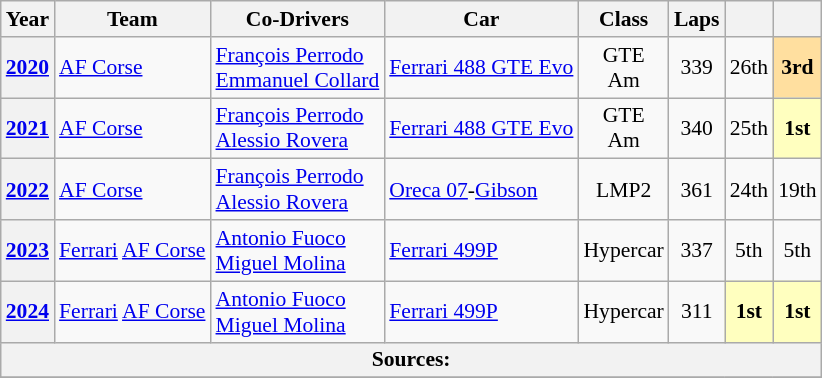<table class="wikitable" style="text-align:center; font-size:90%">
<tr>
<th>Year</th>
<th>Team</th>
<th>Co-Drivers</th>
<th>Car</th>
<th>Class</th>
<th>Laps</th>
<th></th>
<th></th>
</tr>
<tr>
<th><a href='#'>2020</a></th>
<td align="left"nowrap> <a href='#'>AF Corse</a></td>
<td align="left"nowrap> <a href='#'>François Perrodo</a><br> <a href='#'>Emmanuel Collard</a></td>
<td align="left"nowrap><a href='#'>Ferrari 488 GTE Evo</a></td>
<td>GTE<br>Am</td>
<td>339</td>
<td>26th</td>
<td style="background:#FFDF9F;"><strong>3rd</strong></td>
</tr>
<tr>
<th><a href='#'>2021</a></th>
<td align="left"nowrap> <a href='#'>AF Corse</a></td>
<td align="left"nowrap> <a href='#'>François Perrodo</a><br> <a href='#'>Alessio Rovera</a></td>
<td align="left"nowrap><a href='#'>Ferrari 488 GTE Evo</a></td>
<td>GTE<br>Am</td>
<td>340</td>
<td>25th</td>
<td style="background:#FFFFBF;"><strong>1st</strong></td>
</tr>
<tr>
<th><a href='#'>2022</a></th>
<td align="left"nowrap> <a href='#'>AF Corse</a></td>
<td align="left"nowrap> <a href='#'>François Perrodo</a><br> <a href='#'>Alessio Rovera</a></td>
<td align="left"nowrap><a href='#'>Oreca 07</a>-<a href='#'>Gibson</a></td>
<td>LMP2</td>
<td>361</td>
<td>24th</td>
<td>19th</td>
</tr>
<tr>
<th><a href='#'>2023</a></th>
<td align="left"nowrap> <a href='#'>Ferrari</a> <a href='#'>AF Corse</a></td>
<td align="left"nowrap> <a href='#'>Antonio Fuoco</a><br> <a href='#'>Miguel Molina</a></td>
<td align="left"nowrap><a href='#'>Ferrari 499P</a></td>
<td>Hypercar</td>
<td>337</td>
<td>5th</td>
<td>5th</td>
</tr>
<tr>
<th><a href='#'>2024</a></th>
<td align="left"nowrap> <a href='#'>Ferrari</a> <a href='#'>AF Corse</a></td>
<td align="left"nowrap> <a href='#'>Antonio Fuoco</a><br> <a href='#'>Miguel Molina</a></td>
<td align="left"nowrap><a href='#'>Ferrari 499P</a></td>
<td>Hypercar</td>
<td>311</td>
<td style="background:#FFFFBF;"><strong>1st</strong></td>
<td style="background:#FFFFBF;"><strong>1st</strong></td>
</tr>
<tr>
<th colspan="8">Sources:</th>
</tr>
<tr>
</tr>
</table>
